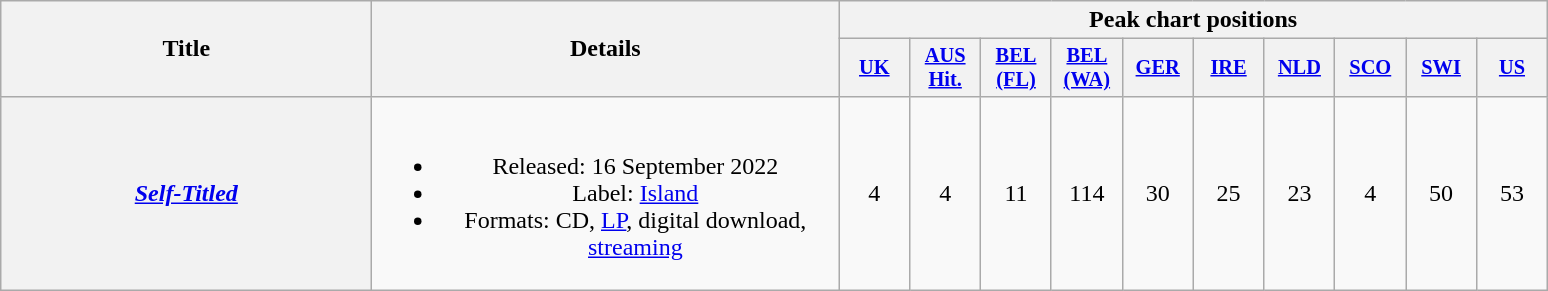<table class="wikitable plainrowheaders" style="text-align:center;">
<tr>
<th scope="col" rowspan="2" style="width:15em;">Title</th>
<th scope="col" rowspan="2" style="width:19em;">Details</th>
<th scope="col" colspan="10">Peak chart positions</th>
</tr>
<tr>
<th scope="col" style="width:3em;font-size:85%;"><a href='#'>UK</a><br></th>
<th scope="col" style="width:3em;font-size:85%;"><a href='#'>AUS<br>Hit.</a><br></th>
<th scope="col" style="width:3em;font-size:85%;"><a href='#'>BEL<br>(FL)</a><br></th>
<th scope="col" style="width:3em;font-size:85%;"><a href='#'>BEL<br>(WA)</a><br></th>
<th scope="col" style="width:3em;font-size:85%;"><a href='#'>GER</a><br></th>
<th scope="col" style="width:3em;font-size:85%;"><a href='#'>IRE</a><br></th>
<th scope="col" style="width:3em;font-size:85%;"><a href='#'>NLD</a><br></th>
<th scope="col" style="width:3em;font-size:85%;"><a href='#'>SCO</a><br></th>
<th scope="col" style="width:3em;font-size:85%;"><a href='#'>SWI</a><br></th>
<th scope="col" style="width:3em;font-size:85%;"><a href='#'>US</a><br></th>
</tr>
<tr>
<th scope="row"><em><a href='#'>Self-Titled</a></em></th>
<td><br><ul><li>Released: 16 September 2022</li><li>Label: <a href='#'>Island</a></li><li>Formats: CD, <a href='#'>LP</a>, digital download, <a href='#'>streaming</a></li></ul></td>
<td>4</td>
<td>4</td>
<td>11</td>
<td>114</td>
<td>30</td>
<td>25</td>
<td>23</td>
<td>4</td>
<td>50</td>
<td>53</td>
</tr>
</table>
